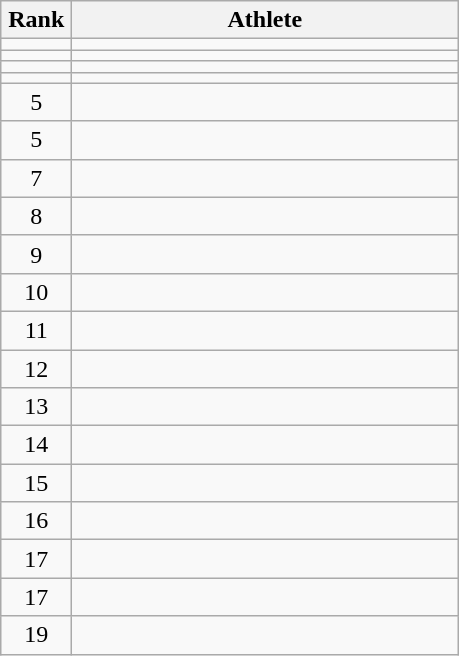<table class="wikitable" style="text-align: center;">
<tr>
<th width=40>Rank</th>
<th width=250>Athlete</th>
</tr>
<tr>
<td></td>
<td align="left"></td>
</tr>
<tr>
<td></td>
<td align="left"></td>
</tr>
<tr>
<td></td>
<td align="left"></td>
</tr>
<tr>
<td></td>
<td align="left"></td>
</tr>
<tr>
<td>5</td>
<td align="left"></td>
</tr>
<tr>
<td>5</td>
<td align="left"></td>
</tr>
<tr>
<td>7</td>
<td align="left"></td>
</tr>
<tr>
<td>8</td>
<td align="left"></td>
</tr>
<tr>
<td>9</td>
<td align="left"></td>
</tr>
<tr>
<td>10</td>
<td align="left"></td>
</tr>
<tr>
<td>11</td>
<td align="left"></td>
</tr>
<tr>
<td>12</td>
<td align="left"></td>
</tr>
<tr>
<td>13</td>
<td align="left"></td>
</tr>
<tr>
<td>14</td>
<td align="left"></td>
</tr>
<tr>
<td>15</td>
<td align="left"></td>
</tr>
<tr>
<td>16</td>
<td align="left"></td>
</tr>
<tr>
<td>17</td>
<td align="left"></td>
</tr>
<tr>
<td>17</td>
<td align="left"></td>
</tr>
<tr>
<td>19</td>
<td align="left"></td>
</tr>
</table>
